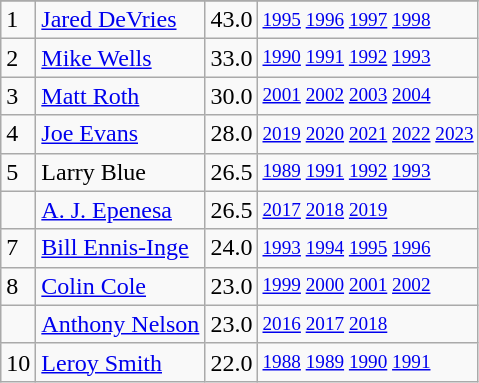<table class="wikitable">
<tr>
</tr>
<tr>
<td>1</td>
<td><a href='#'>Jared DeVries</a></td>
<td>43.0</td>
<td style="font-size:80%;"><a href='#'>1995</a> <a href='#'>1996</a> <a href='#'>1997</a> <a href='#'>1998</a></td>
</tr>
<tr>
<td>2</td>
<td><a href='#'>Mike Wells</a></td>
<td>33.0</td>
<td style="font-size:80%;"><a href='#'>1990</a> <a href='#'>1991</a> <a href='#'>1992</a> <a href='#'>1993</a></td>
</tr>
<tr>
<td>3</td>
<td><a href='#'>Matt Roth</a></td>
<td>30.0</td>
<td style="font-size:80%;"><a href='#'>2001</a> <a href='#'>2002</a> <a href='#'>2003</a> <a href='#'>2004</a></td>
</tr>
<tr>
<td>4</td>
<td><a href='#'>Joe Evans</a></td>
<td>28.0</td>
<td style="font-size:80%;"><a href='#'>2019</a> <a href='#'>2020</a> <a href='#'>2021</a> <a href='#'>2022</a> <a href='#'>2023</a></td>
</tr>
<tr>
<td>5</td>
<td>Larry Blue</td>
<td>26.5</td>
<td style="font-size:80%;"><a href='#'>1989</a> <a href='#'>1991</a> <a href='#'>1992</a> <a href='#'>1993</a></td>
</tr>
<tr>
<td></td>
<td><a href='#'>A. J. Epenesa</a></td>
<td>26.5</td>
<td style="font-size:80%;"><a href='#'>2017</a> <a href='#'>2018</a> <a href='#'>2019</a></td>
</tr>
<tr>
<td>7</td>
<td><a href='#'>Bill Ennis-Inge</a></td>
<td>24.0</td>
<td style="font-size:80%;"><a href='#'>1993</a> <a href='#'>1994</a> <a href='#'>1995</a> <a href='#'>1996</a></td>
</tr>
<tr>
<td>8</td>
<td><a href='#'>Colin Cole</a></td>
<td>23.0</td>
<td style="font-size:80%;"><a href='#'>1999</a> <a href='#'>2000</a> <a href='#'>2001</a> <a href='#'>2002</a></td>
</tr>
<tr>
<td></td>
<td><a href='#'>Anthony Nelson</a></td>
<td>23.0</td>
<td style="font-size:80%;"><a href='#'>2016</a> <a href='#'>2017</a> <a href='#'>2018</a></td>
</tr>
<tr>
<td>10</td>
<td><a href='#'>Leroy Smith</a></td>
<td>22.0</td>
<td style="font-size:80%;"><a href='#'>1988</a> <a href='#'>1989</a> <a href='#'>1990</a> <a href='#'>1991</a><br></td>
</tr>
</table>
